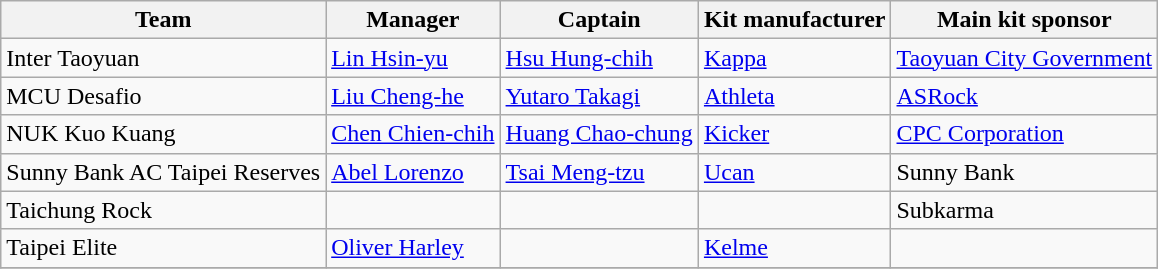<table class="wikitable sortable" style="text-align: left;">
<tr>
<th>Team</th>
<th>Manager</th>
<th>Captain</th>
<th>Kit manufacturer</th>
<th>Main kit sponsor</th>
</tr>
<tr>
<td>Inter Taoyuan</td>
<td> <a href='#'>Lin Hsin-yu</a></td>
<td> <a href='#'>Hsu Hung-chih</a></td>
<td><a href='#'>Kappa</a></td>
<td><a href='#'>Taoyuan City Government</a></td>
</tr>
<tr>
<td>MCU Desafio</td>
<td> <a href='#'>Liu Cheng-he</a></td>
<td> <a href='#'>Yutaro Takagi</a></td>
<td><a href='#'>Athleta</a></td>
<td><a href='#'>ASRock</a></td>
</tr>
<tr>
<td>NUK Kuo Kuang</td>
<td> <a href='#'>Chen Chien-chih</a></td>
<td> <a href='#'>Huang Chao-chung</a></td>
<td><a href='#'>Kicker</a></td>
<td><a href='#'>CPC Corporation</a></td>
</tr>
<tr>
<td>Sunny Bank AC Taipei Reserves</td>
<td> <a href='#'>Abel Lorenzo</a></td>
<td> <a href='#'>Tsai Meng-tzu</a></td>
<td><a href='#'>Ucan</a></td>
<td>Sunny Bank</td>
</tr>
<tr>
<td>Taichung Rock</td>
<td></td>
<td></td>
<td></td>
<td>Subkarma</td>
</tr>
<tr>
<td>Taipei Elite</td>
<td> <a href='#'>Oliver Harley</a></td>
<td></td>
<td><a href='#'>Kelme</a></td>
<td></td>
</tr>
<tr>
</tr>
</table>
